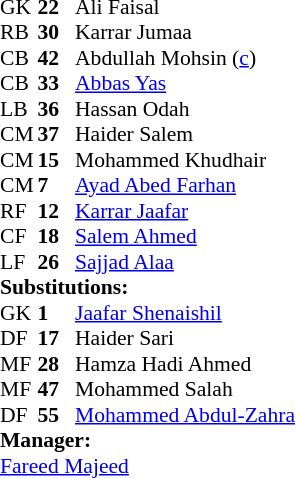<table style="font-size: 90%" cellspacing="0" cellpadding="0">
<tr>
<td colspan="4"></td>
</tr>
<tr>
<th width="25"></th>
<th width="25"></th>
</tr>
<tr>
<td>GK</td>
<td><strong>22</strong></td>
<td> Ali Faisal</td>
</tr>
<tr>
<td>RB</td>
<td><strong>30</strong></td>
<td> Karrar Jumaa</td>
<td></td>
</tr>
<tr>
<td>CB</td>
<td><strong>42</strong></td>
<td> Abdullah Mohsin (<a href='#'>c</a>)</td>
<td></td>
<td></td>
</tr>
<tr>
<td>CB</td>
<td><strong>33</strong></td>
<td> <a href='#'>Abbas Yas</a></td>
</tr>
<tr>
<td>LB</td>
<td><strong>36</strong></td>
<td> Hassan Odah</td>
<td></td>
<td></td>
</tr>
<tr>
<td>CM</td>
<td><strong>37</strong></td>
<td> Haider Salem</td>
</tr>
<tr>
<td>CM</td>
<td><strong>15</strong></td>
<td> Mohammed Khudhair</td>
</tr>
<tr>
<td>CM</td>
<td><strong>7</strong></td>
<td> <a href='#'>Ayad Abed Farhan</a></td>
<td></td>
<td></td>
</tr>
<tr>
<td>RF</td>
<td><strong>12</strong></td>
<td> <a href='#'>Karrar Jaafar</a></td>
<td></td>
</tr>
<tr>
<td>CF</td>
<td><strong>18</strong></td>
<td> <a href='#'>Salem Ahmed</a></td>
</tr>
<tr>
<td>LF</td>
<td><strong>26</strong></td>
<td> <a href='#'>Sajjad Alaa</a></td>
</tr>
<tr>
<td colspan=4><strong>Substitutions:</strong></td>
</tr>
<tr>
<td>GK</td>
<td><strong>1</strong></td>
<td> <a href='#'>Jaafar Shenaishil</a></td>
</tr>
<tr>
<td>DF</td>
<td><strong>17</strong></td>
<td> Haider Sari</td>
<td></td>
<td></td>
</tr>
<tr>
<td>MF</td>
<td><strong>28</strong></td>
<td> Hamza Hadi Ahmed</td>
<td></td>
<td></td>
</tr>
<tr>
<td>MF</td>
<td><strong>47</strong></td>
<td> Mohammed Salah</td>
</tr>
<tr>
<td>DF</td>
<td><strong>55</strong></td>
<td> <a href='#'>Mohammed Abdul-Zahra</a></td>
<td></td>
<td></td>
</tr>
<tr>
<td colspan=4><strong>Manager:</strong></td>
</tr>
<tr>
<td colspan="4"> <a href='#'>Fareed Majeed</a></td>
</tr>
</table>
